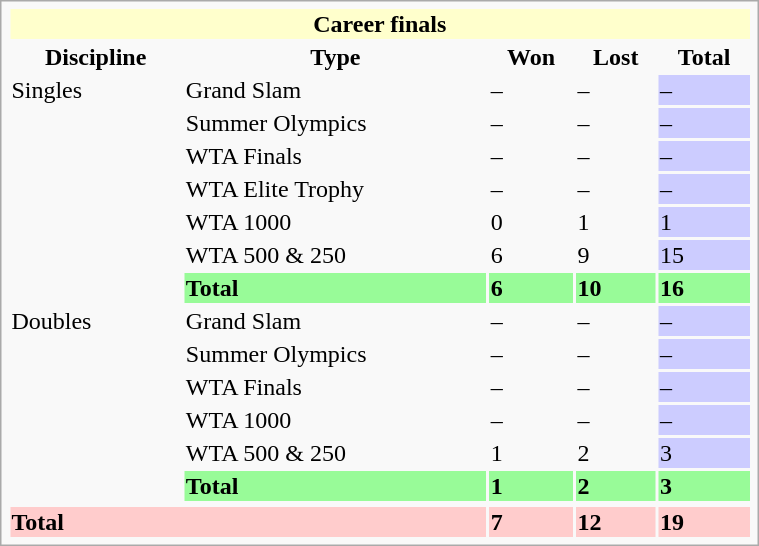<table class="infobox vcard vevent nowrap" width=40%>
<tr bgcolor=ffffcc>
<th colspan=6>Career finals</th>
</tr>
<tr>
<th>Discipline</th>
<th>Type</th>
<th>Won</th>
<th>Lost</th>
<th>Total</th>
</tr>
<tr>
<td rowspan=7>Singles</td>
<td>Grand Slam</td>
<td>–</td>
<td>–</td>
<td bgcolor=CCCCFF>–</td>
</tr>
<tr>
<td>Summer Olympics</td>
<td>–</td>
<td>–</td>
<td bgcolor=CCCCFF>–</td>
</tr>
<tr>
<td>WTA Finals</td>
<td>–</td>
<td>–</td>
<td bgcolor=CCCCFF>–</td>
</tr>
<tr>
<td>WTA Elite Trophy</td>
<td>–</td>
<td>–</td>
<td bgcolor=CCCCFF>–</td>
</tr>
<tr>
<td>WTA 1000</td>
<td>0</td>
<td>1</td>
<td bgcolor="CCCCFF">1</td>
</tr>
<tr>
<td>WTA 500 & 250</td>
<td>6</td>
<td>9</td>
<td bgcolor=CCCCFF>15</td>
</tr>
<tr bgcolor=98FB98>
<td><strong>Total</strong></td>
<td><strong>6</strong></td>
<td><strong>10</strong></td>
<td><strong>16</strong></td>
</tr>
<tr>
<td rowspan=6>Doubles</td>
<td>Grand Slam</td>
<td>–</td>
<td>–</td>
<td bgcolor=CCCCFF>–</td>
</tr>
<tr>
<td>Summer Olympics</td>
<td>–</td>
<td>–</td>
<td bgcolor=CCCCFF>–</td>
</tr>
<tr>
<td>WTA Finals</td>
<td>–</td>
<td>–</td>
<td bgcolor=CCCCFF>–</td>
</tr>
<tr>
<td>WTA 1000</td>
<td>–</td>
<td>–</td>
<td bgcolor=CCCCFF>–</td>
</tr>
<tr>
<td>WTA 500 & 250</td>
<td>1</td>
<td>2</td>
<td bgcolor=CCCCFF>3</td>
</tr>
<tr bgcolor=98FB98>
<td><strong>Total</strong></td>
<td><strong>1</strong></td>
<td><strong>2</strong></td>
<td><strong>3</strong></td>
</tr>
<tr>
</tr>
<tr bgcolor=FFCCCC>
<td colspan=2><strong>Total</strong></td>
<td><strong>7</strong></td>
<td><strong>12</strong></td>
<td><strong>19</strong></td>
</tr>
</table>
